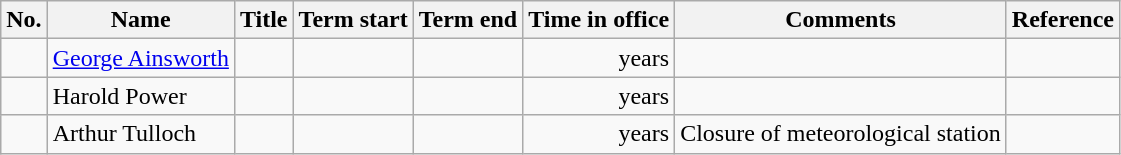<table class="wikitable sortable">
<tr>
<th>No.</th>
<th>Name</th>
<th>Title</th>
<th>Term start</th>
<th>Term end</th>
<th>Time in office</th>
<th>Comments</th>
<th>Reference</th>
</tr>
<tr>
<td></td>
<td><a href='#'>George Ainsworth</a></td>
<td></td>
<td></td>
<td></td>
<td align=right> years</td>
<td></td>
<td></td>
</tr>
<tr>
<td></td>
<td>Harold Power</td>
<td></td>
<td></td>
<td></td>
<td align=right> years</td>
<td></td>
<td></td>
</tr>
<tr>
<td></td>
<td>Arthur Tulloch</td>
<td></td>
<td></td>
<td></td>
<td align=right> years</td>
<td>Closure of meteorological station</td>
<td></td>
</tr>
</table>
